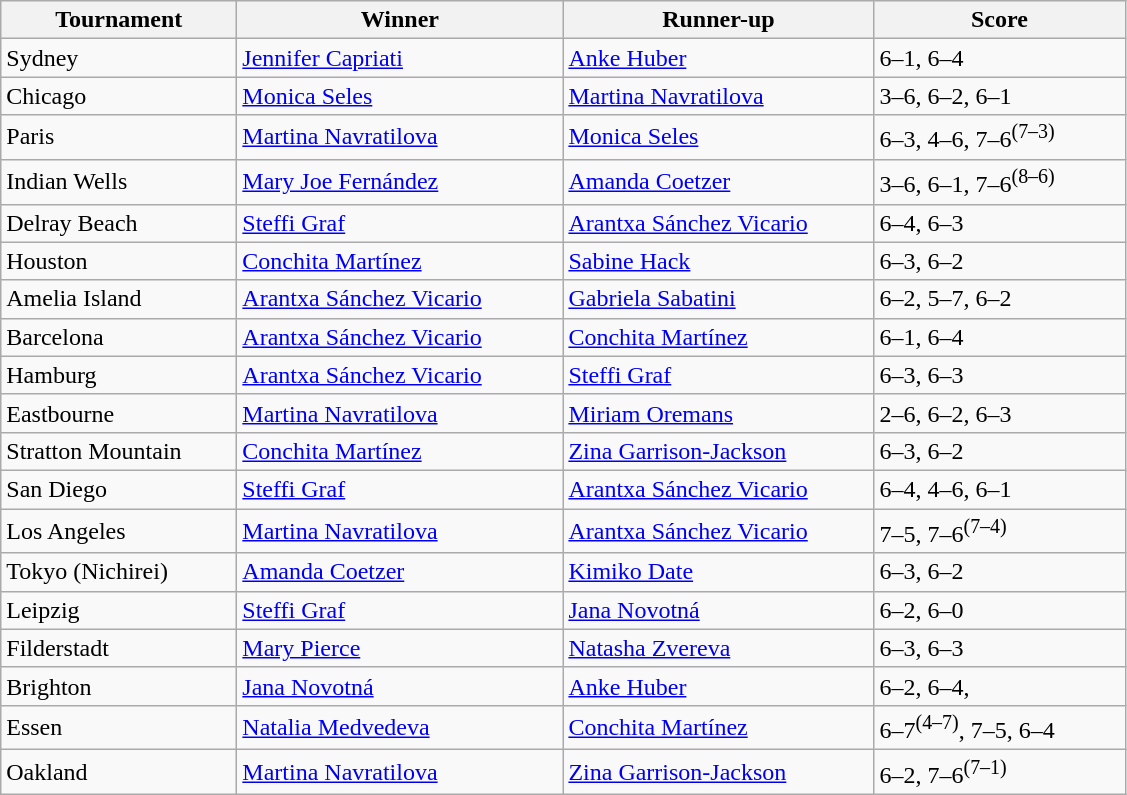<table class="wikitable">
<tr>
<th width="150">Tournament</th>
<th width="210">Winner</th>
<th width="200">Runner-up</th>
<th width="160">Score</th>
</tr>
<tr>
<td>Sydney</td>
<td> <a href='#'>Jennifer Capriati</a></td>
<td> <a href='#'>Anke Huber</a></td>
<td>6–1, 6–4</td>
</tr>
<tr>
<td>Chicago</td>
<td> <a href='#'>Monica Seles</a></td>
<td> <a href='#'>Martina Navratilova</a></td>
<td>3–6, 6–2, 6–1</td>
</tr>
<tr>
<td>Paris</td>
<td> <a href='#'>Martina Navratilova</a></td>
<td> <a href='#'>Monica Seles</a></td>
<td>6–3, 4–6, 7–6<sup>(7–3)</sup></td>
</tr>
<tr>
<td>Indian Wells</td>
<td> <a href='#'>Mary Joe Fernández</a></td>
<td> <a href='#'>Amanda Coetzer</a></td>
<td>3–6, 6–1, 7–6<sup>(8–6)</sup></td>
</tr>
<tr>
<td>Delray Beach</td>
<td> <a href='#'>Steffi Graf</a></td>
<td> <a href='#'>Arantxa Sánchez Vicario</a></td>
<td>6–4, 6–3</td>
</tr>
<tr>
<td>Houston</td>
<td> <a href='#'>Conchita Martínez</a></td>
<td> <a href='#'>Sabine Hack</a></td>
<td>6–3, 6–2</td>
</tr>
<tr>
<td>Amelia Island</td>
<td> <a href='#'>Arantxa Sánchez Vicario</a></td>
<td> <a href='#'>Gabriela Sabatini</a></td>
<td>6–2, 5–7, 6–2</td>
</tr>
<tr>
<td>Barcelona</td>
<td> <a href='#'>Arantxa Sánchez Vicario</a></td>
<td> <a href='#'>Conchita Martínez</a></td>
<td>6–1, 6–4</td>
</tr>
<tr>
<td>Hamburg</td>
<td> <a href='#'>Arantxa Sánchez Vicario</a></td>
<td> <a href='#'>Steffi Graf</a></td>
<td>6–3, 6–3</td>
</tr>
<tr>
<td>Eastbourne</td>
<td> <a href='#'>Martina Navratilova</a></td>
<td> <a href='#'>Miriam Oremans</a></td>
<td>2–6, 6–2, 6–3</td>
</tr>
<tr>
<td>Stratton Mountain</td>
<td> <a href='#'>Conchita Martínez</a></td>
<td> <a href='#'>Zina Garrison-Jackson</a></td>
<td>6–3, 6–2</td>
</tr>
<tr>
<td>San Diego</td>
<td> <a href='#'>Steffi Graf</a></td>
<td> <a href='#'>Arantxa Sánchez Vicario</a></td>
<td>6–4, 4–6, 6–1</td>
</tr>
<tr>
<td>Los Angeles</td>
<td> <a href='#'>Martina Navratilova</a></td>
<td> <a href='#'>Arantxa Sánchez Vicario</a></td>
<td>7–5, 7–6<sup>(7–4)</sup></td>
</tr>
<tr>
<td>Tokyo (Nichirei)</td>
<td> <a href='#'>Amanda Coetzer</a></td>
<td> <a href='#'>Kimiko Date</a></td>
<td>6–3, 6–2</td>
</tr>
<tr>
<td>Leipzig</td>
<td> <a href='#'>Steffi Graf</a></td>
<td> <a href='#'>Jana Novotná</a></td>
<td>6–2, 6–0</td>
</tr>
<tr>
<td>Filderstadt</td>
<td> <a href='#'>Mary Pierce</a></td>
<td> <a href='#'>Natasha Zvereva</a></td>
<td>6–3, 6–3</td>
</tr>
<tr>
<td>Brighton</td>
<td> <a href='#'>Jana Novotná</a></td>
<td> <a href='#'>Anke Huber</a></td>
<td>6–2, 6–4,</td>
</tr>
<tr>
<td>Essen</td>
<td> <a href='#'>Natalia Medvedeva</a></td>
<td> <a href='#'>Conchita Martínez</a></td>
<td>6–7<sup>(4–7)</sup>, 7–5, 6–4</td>
</tr>
<tr>
<td>Oakland</td>
<td> <a href='#'>Martina Navratilova</a></td>
<td> <a href='#'>Zina Garrison-Jackson</a></td>
<td>6–2, 7–6<sup>(7–1)</sup></td>
</tr>
</table>
